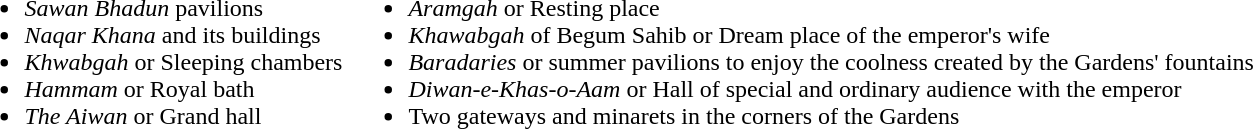<table ->
<tr>
<td><br><ul><li><em>Sawan Bhadun</em> pavilions</li><li><em>Naqar Khana</em> and its buildings</li><li><em>Khwabgah</em> or Sleeping chambers</li><li><em>Hammam</em> or Royal bath</li><li><em>The Aiwan</em> or Grand hall</li></ul></td>
<td><br><ul><li><em>Aramgah</em> or Resting place</li><li><em>Khawabgah</em> of Begum Sahib or Dream place of the emperor's wife</li><li><em>Baradaries</em> or summer pavilions to enjoy the coolness created by the Gardens' fountains</li><li><em>Diwan-e-Khas-o-Aam</em> or Hall of special and ordinary audience with the emperor</li><li>Two gateways and minarets in the corners of the Gardens</li></ul></td>
</tr>
</table>
